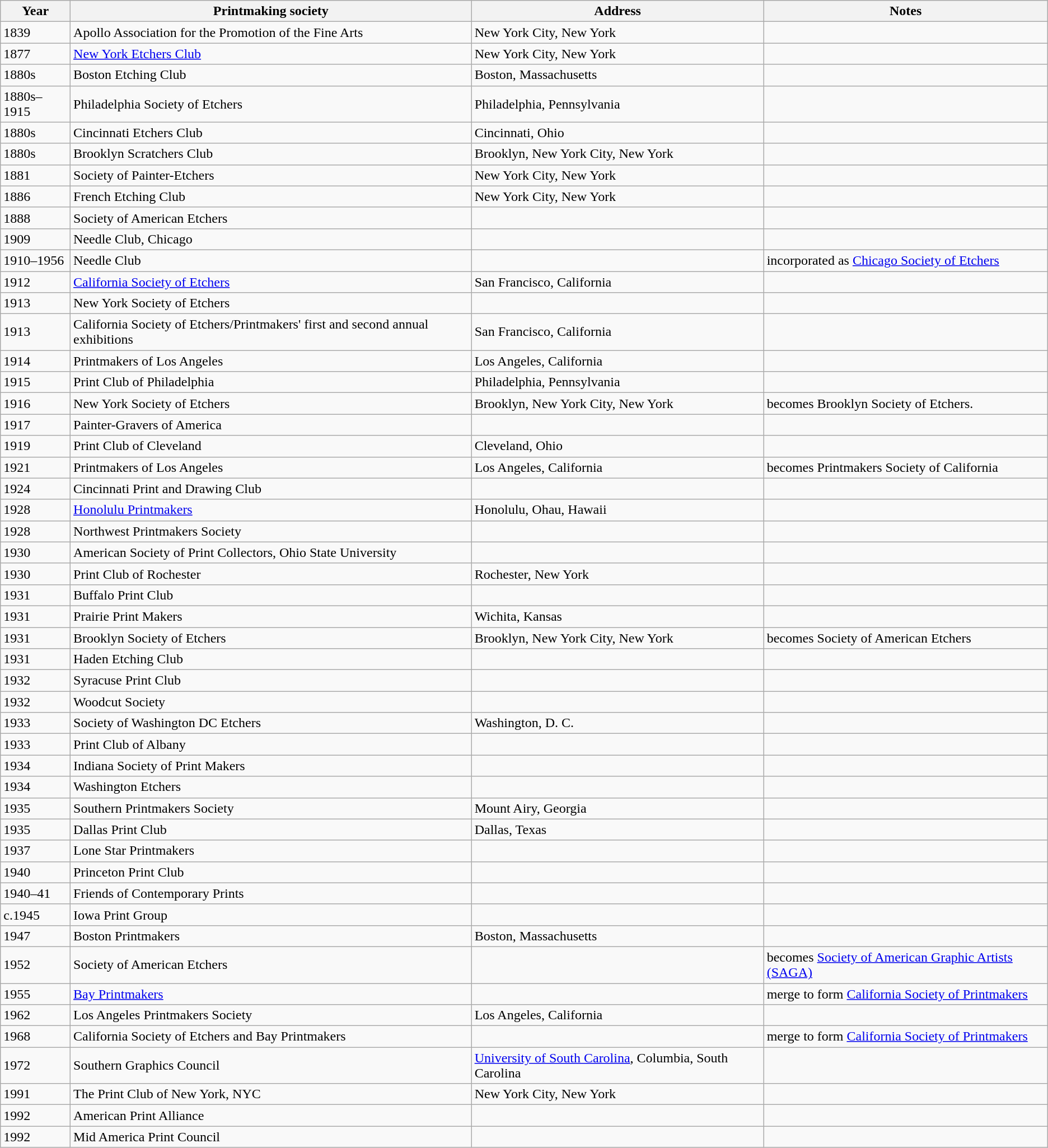<table class="wikitable sortable">
<tr>
<th>Year</th>
<th>Printmaking society</th>
<th>Address</th>
<th>Notes</th>
</tr>
<tr>
<td>1839</td>
<td>Apollo Association for the Promotion of the Fine Arts</td>
<td>New York City, New York</td>
<td></td>
</tr>
<tr>
<td>1877</td>
<td><a href='#'>New York Etchers Club</a></td>
<td>New York City, New York</td>
<td></td>
</tr>
<tr>
<td>1880s</td>
<td>Boston Etching Club</td>
<td>Boston, Massachusetts</td>
<td></td>
</tr>
<tr>
<td>1880s–1915</td>
<td>Philadelphia Society of Etchers</td>
<td>Philadelphia, Pennsylvania</td>
<td></td>
</tr>
<tr>
<td>1880s</td>
<td>Cincinnati Etchers Club</td>
<td>Cincinnati, Ohio</td>
<td></td>
</tr>
<tr>
<td>1880s</td>
<td>Brooklyn Scratchers Club</td>
<td>Brooklyn, New York City, New York</td>
<td></td>
</tr>
<tr>
<td>1881</td>
<td>Society of Painter-Etchers</td>
<td>New York City, New York</td>
<td></td>
</tr>
<tr>
<td>1886</td>
<td>French Etching Club</td>
<td>New York City, New York</td>
<td></td>
</tr>
<tr>
<td>1888</td>
<td>Society of American Etchers</td>
<td></td>
<td></td>
</tr>
<tr>
<td>1909</td>
<td>Needle Club, Chicago</td>
<td></td>
<td></td>
</tr>
<tr>
<td>1910–1956</td>
<td>Needle Club</td>
<td></td>
<td>incorporated as <a href='#'>Chicago Society of Etchers</a></td>
</tr>
<tr>
<td>1912</td>
<td><a href='#'>California Society of Etchers</a></td>
<td>San Francisco, California</td>
<td></td>
</tr>
<tr>
<td>1913</td>
<td>New York Society of Etchers</td>
<td></td>
<td></td>
</tr>
<tr>
<td>1913</td>
<td>California Society of Etchers/Printmakers' first and second annual exhibitions</td>
<td>San Francisco, California</td>
<td></td>
</tr>
<tr>
<td>1914</td>
<td>Printmakers of Los Angeles</td>
<td>Los Angeles, California</td>
<td></td>
</tr>
<tr>
<td>1915</td>
<td>Print Club of Philadelphia</td>
<td>Philadelphia, Pennsylvania</td>
<td></td>
</tr>
<tr>
<td>1916</td>
<td>New York Society of Etchers</td>
<td>Brooklyn, New York City, New York</td>
<td>becomes Brooklyn Society of Etchers.</td>
</tr>
<tr>
<td>1917</td>
<td>Painter-Gravers of America</td>
<td></td>
<td></td>
</tr>
<tr>
<td>1919</td>
<td>Print Club of Cleveland</td>
<td>Cleveland, Ohio</td>
<td></td>
</tr>
<tr>
<td>1921</td>
<td>Printmakers of Los Angeles</td>
<td>Los Angeles, California</td>
<td>becomes Printmakers Society of California</td>
</tr>
<tr>
<td>1924</td>
<td>Cincinnati Print and Drawing Club</td>
<td></td>
<td></td>
</tr>
<tr>
<td>1928</td>
<td><a href='#'>Honolulu Printmakers</a></td>
<td>Honolulu, Ohau, Hawaii</td>
<td></td>
</tr>
<tr>
<td>1928</td>
<td>Northwest Printmakers Society</td>
<td></td>
<td></td>
</tr>
<tr>
<td>1930</td>
<td>American Society of Print Collectors, Ohio State University</td>
<td></td>
<td></td>
</tr>
<tr>
<td>1930</td>
<td>Print Club of Rochester</td>
<td>Rochester, New York</td>
<td></td>
</tr>
<tr>
<td>1931</td>
<td>Buffalo Print Club</td>
<td></td>
<td></td>
</tr>
<tr>
<td>1931</td>
<td>Prairie Print Makers</td>
<td>Wichita, Kansas</td>
<td></td>
</tr>
<tr>
<td>1931</td>
<td>Brooklyn Society of Etchers</td>
<td>Brooklyn, New York City, New York</td>
<td>becomes Society of American Etchers</td>
</tr>
<tr>
<td>1931</td>
<td>Haden Etching Club</td>
<td></td>
<td></td>
</tr>
<tr>
<td>1932</td>
<td>Syracuse Print Club</td>
<td></td>
<td></td>
</tr>
<tr>
<td>1932</td>
<td>Woodcut Society</td>
<td></td>
<td></td>
</tr>
<tr>
<td>1933</td>
<td>Society of Washington DC Etchers</td>
<td>Washington, D. C.</td>
<td></td>
</tr>
<tr>
<td>1933</td>
<td>Print Club of Albany</td>
<td></td>
<td></td>
</tr>
<tr>
<td>1934</td>
<td>Indiana Society of Print Makers</td>
<td></td>
<td></td>
</tr>
<tr>
<td>1934</td>
<td>Washington Etchers</td>
<td></td>
<td></td>
</tr>
<tr>
<td>1935</td>
<td>Southern Printmakers Society</td>
<td>Mount Airy, Georgia</td>
<td></td>
</tr>
<tr>
<td>1935</td>
<td>Dallas Print Club</td>
<td>Dallas, Texas</td>
<td></td>
</tr>
<tr>
<td>1937</td>
<td>Lone Star Printmakers</td>
<td></td>
<td></td>
</tr>
<tr>
<td>1940</td>
<td>Princeton Print Club</td>
<td></td>
<td></td>
</tr>
<tr>
<td>1940–41</td>
<td>Friends of Contemporary Prints</td>
<td></td>
<td></td>
</tr>
<tr>
<td>c.1945</td>
<td>Iowa Print Group</td>
<td></td>
<td></td>
</tr>
<tr>
<td>1947</td>
<td>Boston Printmakers</td>
<td>Boston, Massachusetts</td>
<td></td>
</tr>
<tr>
<td>1952</td>
<td>Society of American Etchers</td>
<td></td>
<td>becomes <a href='#'>Society of American Graphic Artists (SAGA)</a></td>
</tr>
<tr>
<td>1955</td>
<td><a href='#'>Bay Printmakers</a></td>
<td></td>
<td>merge to form <a href='#'>California Society of Printmakers</a></td>
</tr>
<tr>
<td>1962</td>
<td>Los Angeles Printmakers Society</td>
<td>Los Angeles, California</td>
<td></td>
</tr>
<tr>
<td>1968</td>
<td>California Society of Etchers and Bay Printmakers</td>
<td></td>
<td>merge to form <a href='#'>California Society of Printmakers</a></td>
</tr>
<tr>
<td>1972</td>
<td>Southern Graphics Council</td>
<td><a href='#'>University of South Carolina</a>, Columbia, South Carolina</td>
<td></td>
</tr>
<tr>
<td>1991</td>
<td>The Print Club of New York, NYC</td>
<td>New York City, New York</td>
<td></td>
</tr>
<tr>
<td>1992</td>
<td>American Print Alliance</td>
<td></td>
<td></td>
</tr>
<tr>
<td>1992</td>
<td>Mid America Print Council</td>
<td></td>
<td></td>
</tr>
</table>
